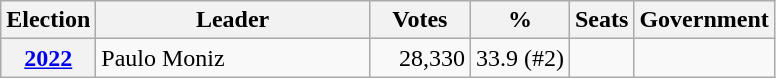<table class="wikitable" style="text-align:right;">
<tr>
<th>Election</th>
<th width="175px">Leader</th>
<th width="60px">Votes</th>
<th>%</th>
<th>Seats</th>
<th>Government</th>
</tr>
<tr>
<th><a href='#'>2022</a></th>
<td align=left>Paulo Moniz</td>
<td>28,330</td>
<td>33.9 (#2)</td>
<td></td>
<td></td>
</tr>
</table>
